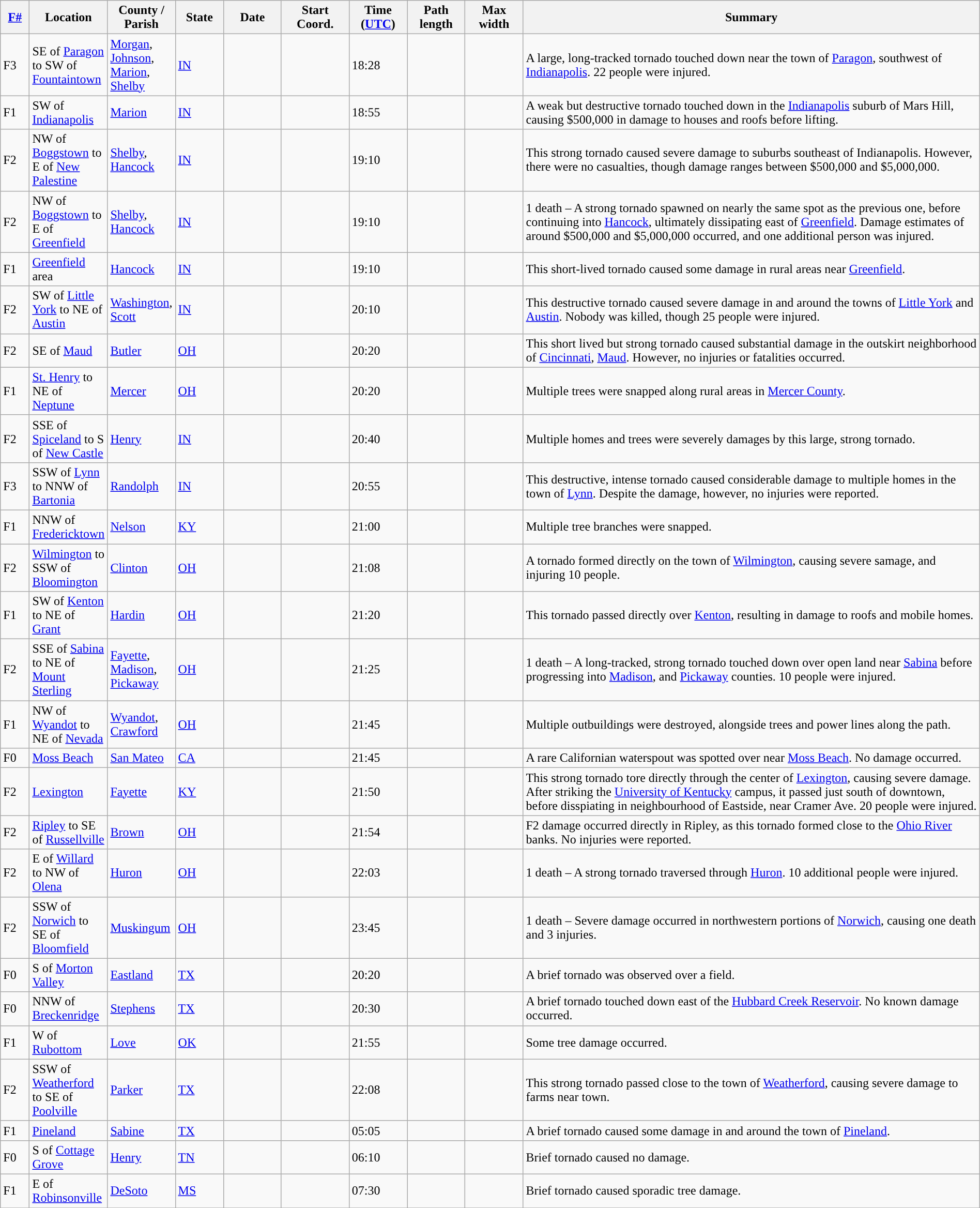<table class="wikitable sortable" style="width:100%;">
<tr>
<th scope="col" width="3%" align="center"><a href='#'>F#</a></th>
<th scope="col" width="7%" align="center" class="unsortable">Location</th>
<th scope="col" width="6%" align="center" class="unsortable">County / Parish</th>
<th scope="col" width="5%" align="center">State</th>
<th scope="col" width="6%" align="center">Date</th>
<th scope="col" width="7%" align="center">Start Coord.</th>
<th scope="col" width="6%" align="center">Time (<a href='#'>UTC</a>)</th>
<th scope="col" width="6%" align="center">Path length</th>
<th scope="col" width="6%" align="center">Max width</th>
<th scope="col" width="48%" class="unsortable" align="center">Summary</th>
</tr>
<tr>
<td>F3</td>
<td>SE of <a href='#'>Paragon</a> to SW of <a href='#'>Fountaintown</a></td>
<td><a href='#'>Morgan</a>, <a href='#'>Johnson</a>, <a href='#'>Marion</a>, <a href='#'>Shelby</a></td>
<td><a href='#'>IN</a></td>
<td></td>
<td></td>
<td>18:28</td>
<td></td>
<td></td>
<td>A large, long-tracked tornado touched down near the town of <a href='#'>Paragon</a>, southwest of <a href='#'>Indianapolis</a>. 22 people were injured.</td>
</tr>
<tr>
<td>F1</td>
<td>SW of <a href='#'>Indianapolis</a></td>
<td><a href='#'>Marion</a></td>
<td><a href='#'>IN</a></td>
<td></td>
<td></td>
<td>18:55</td>
<td></td>
<td></td>
<td>A weak but destructive tornado touched down in the <a href='#'>Indianapolis</a> suburb of Mars Hill, causing $500,000 in damage to houses and roofs before lifting.</td>
</tr>
<tr>
<td>F2</td>
<td>NW of <a href='#'>Boggstown</a> to E of <a href='#'>New Palestine</a></td>
<td><a href='#'>Shelby</a>, <a href='#'>Hancock</a></td>
<td><a href='#'>IN</a></td>
<td></td>
<td></td>
<td>19:10</td>
<td></td>
<td></td>
<td>This strong tornado caused severe damage to suburbs southeast of Indianapolis. However, there were no casualties, though damage ranges between $500,000 and $5,000,000.</td>
</tr>
<tr>
<td>F2</td>
<td>NW of <a href='#'>Boggstown</a> to E of <a href='#'>Greenfield</a></td>
<td><a href='#'>Shelby</a>, <a href='#'>Hancock</a></td>
<td><a href='#'>IN</a></td>
<td></td>
<td></td>
<td>19:10</td>
<td></td>
<td></td>
<td>1 death – A strong tornado spawned on nearly the same spot as the previous one, before continuing into <a href='#'>Hancock</a>, ultimately dissipating east of <a href='#'>Greenfield</a>. Damage estimates of around $500,000 and $5,000,000 occurred, and one additional person was injured.</td>
</tr>
<tr>
<td>F1</td>
<td><a href='#'>Greenfield</a> area</td>
<td><a href='#'>Hancock</a></td>
<td><a href='#'>IN</a></td>
<td></td>
<td></td>
<td>19:10</td>
<td></td>
<td></td>
<td>This short-lived tornado caused some damage in rural areas near <a href='#'>Greenfield</a>.</td>
</tr>
<tr>
<td>F2</td>
<td>SW of <a href='#'>Little York</a> to NE of <a href='#'>Austin</a></td>
<td><a href='#'>Washington</a>, <a href='#'>Scott</a></td>
<td><a href='#'>IN</a></td>
<td></td>
<td></td>
<td>20:10</td>
<td></td>
<td></td>
<td>This destructive tornado caused severe damage in and around the towns of <a href='#'>Little York</a> and <a href='#'>Austin</a>. Nobody was killed, though 25 people were injured.</td>
</tr>
<tr>
<td>F2</td>
<td>SE of <a href='#'>Maud</a></td>
<td><a href='#'>Butler</a></td>
<td><a href='#'>OH</a></td>
<td></td>
<td></td>
<td>20:20</td>
<td></td>
<td></td>
<td>This short lived but strong tornado caused substantial damage in the outskirt neighborhood of <a href='#'>Cincinnati</a>, <a href='#'>Maud</a>. However, no injuries or fatalities occurred.</td>
</tr>
<tr>
<td>F1</td>
<td><a href='#'>St. Henry</a> to NE of <a href='#'>Neptune</a></td>
<td><a href='#'>Mercer</a></td>
<td><a href='#'>OH</a></td>
<td></td>
<td></td>
<td>20:20</td>
<td></td>
<td></td>
<td>Multiple trees were snapped along rural areas in <a href='#'>Mercer County</a>.</td>
</tr>
<tr>
<td>F2</td>
<td>SSE of <a href='#'>Spiceland</a> to S of <a href='#'>New Castle</a></td>
<td><a href='#'>Henry</a></td>
<td><a href='#'>IN</a></td>
<td></td>
<td></td>
<td>20:40</td>
<td></td>
<td></td>
<td>Multiple homes and trees were severely damages by this large, strong tornado.</td>
</tr>
<tr>
<td>F3</td>
<td>SSW of <a href='#'>Lynn</a> to NNW of <a href='#'>Bartonia</a></td>
<td><a href='#'>Randolph</a></td>
<td><a href='#'>IN</a></td>
<td></td>
<td></td>
<td>20:55</td>
<td></td>
<td></td>
<td>This destructive, intense tornado caused considerable damage to multiple homes in the town of <a href='#'>Lynn</a>. Despite the damage, however, no injuries were reported.</td>
</tr>
<tr>
<td>F1</td>
<td>NNW of <a href='#'>Fredericktown</a></td>
<td><a href='#'>Nelson</a></td>
<td><a href='#'>KY</a></td>
<td></td>
<td></td>
<td>21:00</td>
<td></td>
<td></td>
<td>Multiple tree branches were snapped.</td>
</tr>
<tr>
<td>F2</td>
<td><a href='#'>Wilmington</a> to SSW of <a href='#'>Bloomington</a></td>
<td><a href='#'>Clinton</a></td>
<td><a href='#'>OH</a></td>
<td></td>
<td></td>
<td>21:08</td>
<td></td>
<td></td>
<td>A tornado formed directly on the town of <a href='#'>Wilmington</a>, causing severe samage, and injuring 10 people.</td>
</tr>
<tr>
<td>F1</td>
<td>SW of <a href='#'>Kenton</a> to NE of <a href='#'>Grant</a></td>
<td><a href='#'>Hardin</a></td>
<td><a href='#'>OH</a></td>
<td></td>
<td></td>
<td>21:20</td>
<td></td>
<td></td>
<td>This tornado passed directly over <a href='#'>Kenton</a>, resulting in damage to roofs and mobile homes.</td>
</tr>
<tr>
<td>F2</td>
<td>SSE of <a href='#'>Sabina</a> to NE of <a href='#'>Mount Sterling</a></td>
<td><a href='#'>Fayette</a>, <a href='#'>Madison</a>, <a href='#'>Pickaway</a></td>
<td><a href='#'>OH</a></td>
<td></td>
<td></td>
<td>21:25</td>
<td></td>
<td></td>
<td>1 death – A long-tracked, strong tornado touched down over open land near <a href='#'>Sabina</a> before progressing into <a href='#'>Madison</a>, and <a href='#'>Pickaway</a> counties. 10 people were injured.</td>
</tr>
<tr>
<td>F1</td>
<td>NW of <a href='#'>Wyandot</a> to NE of <a href='#'>Nevada</a></td>
<td><a href='#'>Wyandot</a>, <a href='#'>Crawford</a></td>
<td><a href='#'>OH</a></td>
<td></td>
<td></td>
<td>21:45</td>
<td></td>
<td></td>
<td>Multiple outbuildings were destroyed, alongside trees and power lines along the path.</td>
</tr>
<tr>
<td>F0</td>
<td><a href='#'>Moss Beach</a></td>
<td><a href='#'>San Mateo</a></td>
<td><a href='#'>CA</a></td>
<td></td>
<td></td>
<td>21:45</td>
<td></td>
<td></td>
<td>A rare Californian waterspout was spotted over near <a href='#'>Moss Beach</a>. No damage occurred.</td>
</tr>
<tr>
<td>F2</td>
<td><a href='#'>Lexington</a></td>
<td><a href='#'>Fayette</a></td>
<td><a href='#'>KY</a></td>
<td></td>
<td></td>
<td>21:50</td>
<td></td>
<td></td>
<td>This strong tornado tore directly through the center of <a href='#'>Lexington</a>, causing severe damage. After striking the <a href='#'>University of Kentucky</a> campus, it passed just south of downtown, before disspiating in neighbourhood of Eastside, near Cramer Ave. 20 people were injured.</td>
</tr>
<tr>
<td>F2</td>
<td><a href='#'>Ripley</a> to SE of <a href='#'>Russellville</a></td>
<td><a href='#'>Brown</a></td>
<td><a href='#'>OH</a></td>
<td></td>
<td></td>
<td>21:54</td>
<td></td>
<td></td>
<td>F2 damage occurred directly in Ripley, as this tornado formed close to the <a href='#'>Ohio River</a> banks. No injuries were reported.</td>
</tr>
<tr>
<td>F2</td>
<td>E of <a href='#'>Willard</a> to NW of <a href='#'>Olena</a></td>
<td><a href='#'>Huron</a></td>
<td><a href='#'>OH</a></td>
<td></td>
<td></td>
<td>22:03</td>
<td></td>
<td></td>
<td>1 death – A strong tornado traversed through <a href='#'>Huron</a>. 10 additional people were injured.</td>
</tr>
<tr>
<td>F2</td>
<td>SSW of <a href='#'>Norwich</a> to SE of <a href='#'>Bloomfield</a></td>
<td><a href='#'>Muskingum</a></td>
<td><a href='#'>OH</a></td>
<td></td>
<td></td>
<td>23:45</td>
<td></td>
<td></td>
<td>1 death – Severe damage occurred in northwestern portions of <a href='#'>Norwich</a>, causing one death and 3 injuries.</td>
</tr>
<tr>
<td>F0</td>
<td>S of <a href='#'>Morton Valley</a></td>
<td><a href='#'>Eastland</a></td>
<td><a href='#'>TX</a></td>
<td></td>
<td></td>
<td>20:20</td>
<td></td>
<td></td>
<td>A brief tornado was observed over a field.</td>
</tr>
<tr>
<td>F0</td>
<td>NNW of <a href='#'>Breckenridge</a></td>
<td><a href='#'>Stephens</a></td>
<td><a href='#'>TX</a></td>
<td></td>
<td></td>
<td>20:30</td>
<td></td>
<td></td>
<td>A brief tornado touched down east of the <a href='#'>Hubbard Creek Reservoir</a>. No known damage occurred.</td>
</tr>
<tr>
<td>F1</td>
<td>W of <a href='#'>Rubottom</a></td>
<td><a href='#'>Love</a></td>
<td><a href='#'>OK</a></td>
<td></td>
<td></td>
<td>21:55</td>
<td></td>
<td></td>
<td>Some tree damage occurred.</td>
</tr>
<tr>
<td>F2</td>
<td>SSW of <a href='#'>Weatherford</a> to SE of <a href='#'>Poolville</a></td>
<td><a href='#'>Parker</a></td>
<td><a href='#'>TX</a></td>
<td></td>
<td></td>
<td>22:08</td>
<td></td>
<td></td>
<td>This strong tornado passed close to the town of <a href='#'>Weatherford</a>, causing severe damage to farms near town.</td>
</tr>
<tr>
<td>F1</td>
<td><a href='#'>Pineland</a></td>
<td><a href='#'>Sabine</a></td>
<td><a href='#'>TX</a></td>
<td></td>
<td></td>
<td>05:05</td>
<td></td>
<td></td>
<td>A brief tornado caused some damage in and around the town of <a href='#'>Pineland</a>.</td>
</tr>
<tr>
<td>F0</td>
<td>S of <a href='#'>Cottage Grove</a></td>
<td><a href='#'>Henry</a></td>
<td><a href='#'>TN</a></td>
<td></td>
<td></td>
<td>06:10</td>
<td></td>
<td></td>
<td>Brief tornado caused no damage.</td>
</tr>
<tr>
<td>F1</td>
<td>E of <a href='#'>Robinsonville</a></td>
<td><a href='#'>DeSoto</a></td>
<td><a href='#'>MS</a></td>
<td></td>
<td></td>
<td>07:30</td>
<td></td>
<td></td>
<td>Brief tornado caused sporadic tree damage.</td>
</tr>
<tr>
</tr>
</table>
